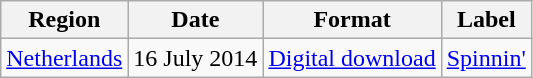<table class=wikitable>
<tr>
<th>Region</th>
<th>Date</th>
<th>Format</th>
<th>Label</th>
</tr>
<tr>
<td><a href='#'>Netherlands</a></td>
<td>16 July 2014</td>
<td><a href='#'>Digital download</a></td>
<td><a href='#'>Spinnin'</a></td>
</tr>
</table>
